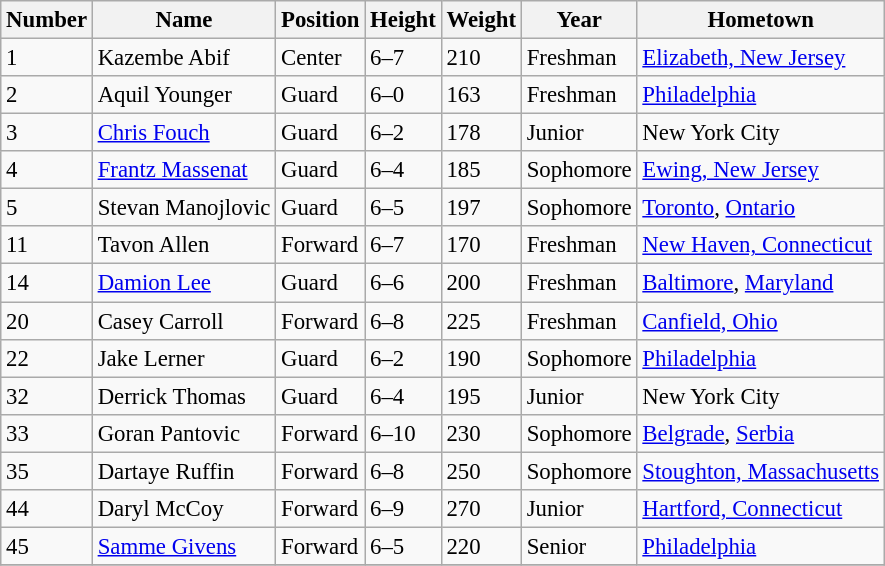<table class="wikitable" style="font-size: 95%;">
<tr>
<th>Number</th>
<th>Name</th>
<th>Position</th>
<th>Height</th>
<th>Weight</th>
<th>Year</th>
<th>Hometown</th>
</tr>
<tr>
<td>1</td>
<td>Kazembe Abif</td>
<td>Center</td>
<td>6–7</td>
<td>210</td>
<td>Freshman</td>
<td><a href='#'>Elizabeth, New Jersey</a></td>
</tr>
<tr>
<td>2</td>
<td>Aquil Younger</td>
<td>Guard</td>
<td>6–0</td>
<td>163</td>
<td>Freshman</td>
<td><a href='#'>Philadelphia</a></td>
</tr>
<tr>
<td>3</td>
<td><a href='#'>Chris Fouch</a></td>
<td>Guard</td>
<td>6–2</td>
<td>178</td>
<td>Junior</td>
<td>New York City</td>
</tr>
<tr>
<td>4</td>
<td><a href='#'>Frantz Massenat</a></td>
<td>Guard</td>
<td>6–4</td>
<td>185</td>
<td>Sophomore</td>
<td><a href='#'>Ewing, New Jersey</a></td>
</tr>
<tr>
<td>5</td>
<td>Stevan Manojlovic</td>
<td>Guard</td>
<td>6–5</td>
<td>197</td>
<td>Sophomore</td>
<td><a href='#'>Toronto</a>, <a href='#'>Ontario</a></td>
</tr>
<tr>
<td>11</td>
<td>Tavon Allen</td>
<td>Forward</td>
<td>6–7</td>
<td>170</td>
<td>Freshman</td>
<td><a href='#'>New Haven, Connecticut</a></td>
</tr>
<tr>
<td>14</td>
<td><a href='#'>Damion Lee</a></td>
<td>Guard</td>
<td>6–6</td>
<td>200</td>
<td>Freshman</td>
<td><a href='#'>Baltimore</a>, <a href='#'>Maryland</a></td>
</tr>
<tr>
<td>20</td>
<td>Casey Carroll</td>
<td>Forward</td>
<td>6–8</td>
<td>225</td>
<td>Freshman</td>
<td><a href='#'>Canfield, Ohio</a></td>
</tr>
<tr>
<td>22</td>
<td>Jake Lerner</td>
<td>Guard</td>
<td>6–2</td>
<td>190</td>
<td>Sophomore</td>
<td><a href='#'>Philadelphia</a></td>
</tr>
<tr>
<td>32</td>
<td>Derrick Thomas</td>
<td>Guard</td>
<td>6–4</td>
<td>195</td>
<td>Junior</td>
<td>New York City</td>
</tr>
<tr>
<td>33</td>
<td>Goran Pantovic</td>
<td>Forward</td>
<td>6–10</td>
<td>230</td>
<td>Sophomore</td>
<td><a href='#'>Belgrade</a>, <a href='#'>Serbia</a></td>
</tr>
<tr>
<td>35</td>
<td>Dartaye Ruffin</td>
<td>Forward</td>
<td>6–8</td>
<td>250</td>
<td>Sophomore</td>
<td><a href='#'>Stoughton, Massachusetts</a></td>
</tr>
<tr>
<td>44</td>
<td>Daryl McCoy</td>
<td>Forward</td>
<td>6–9</td>
<td>270</td>
<td>Junior</td>
<td><a href='#'>Hartford, Connecticut</a></td>
</tr>
<tr>
<td>45</td>
<td><a href='#'>Samme Givens</a></td>
<td>Forward</td>
<td>6–5</td>
<td>220</td>
<td>Senior</td>
<td><a href='#'>Philadelphia</a></td>
</tr>
<tr>
</tr>
</table>
